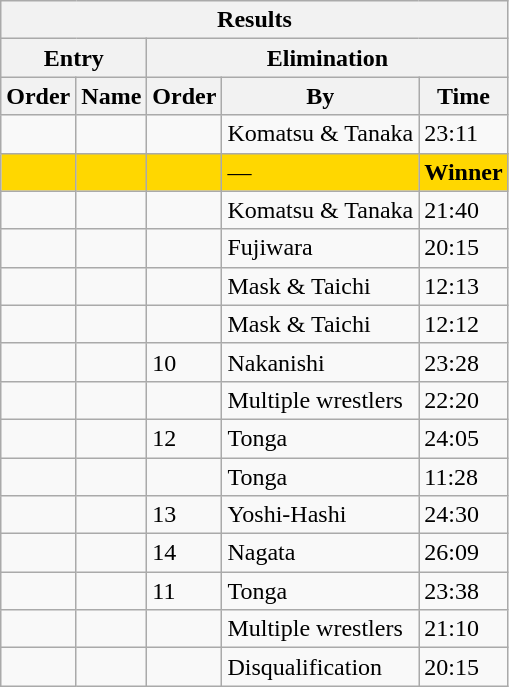<table class="wikitable sortable">
<tr>
<th colspan="5">Results</th>
</tr>
<tr>
<th colspan="2">Entry</th>
<th colspan="3">Elimination</th>
</tr>
<tr>
<th>Order</th>
<th>Name</th>
<th>Order</th>
<th>By</th>
<th>Time</th>
</tr>
<tr>
<td></td>
<td></td>
<td></td>
<td>Komatsu & Tanaka</td>
<td>23:11</td>
</tr>
<tr style="background:gold">
<td></td>
<td><strong></strong></td>
<td></td>
<td>—</td>
<td><strong>Winner</strong></td>
</tr>
<tr>
<td></td>
<td></td>
<td></td>
<td>Komatsu & Tanaka</td>
<td>21:40</td>
</tr>
<tr>
<td></td>
<td></td>
<td></td>
<td>Fujiwara</td>
<td>20:15</td>
</tr>
<tr>
<td></td>
<td></td>
<td></td>
<td>Mask & Taichi</td>
<td>12:13</td>
</tr>
<tr>
<td></td>
<td></td>
<td></td>
<td>Mask & Taichi</td>
<td>12:12</td>
</tr>
<tr>
<td></td>
<td></td>
<td>10</td>
<td>Nakanishi</td>
<td>23:28</td>
</tr>
<tr>
<td></td>
<td></td>
<td></td>
<td>Multiple wrestlers</td>
<td>22:20</td>
</tr>
<tr>
<td></td>
<td></td>
<td>12</td>
<td>Tonga</td>
<td>24:05</td>
</tr>
<tr>
<td></td>
<td></td>
<td></td>
<td>Tonga</td>
<td>11:28</td>
</tr>
<tr>
<td></td>
<td></td>
<td>13</td>
<td>Yoshi-Hashi</td>
<td>24:30</td>
</tr>
<tr>
<td></td>
<td></td>
<td>14</td>
<td>Nagata</td>
<td>26:09</td>
</tr>
<tr>
<td></td>
<td></td>
<td>11</td>
<td>Tonga</td>
<td>23:38</td>
</tr>
<tr>
<td></td>
<td></td>
<td></td>
<td>Multiple wrestlers</td>
<td>21:10</td>
</tr>
<tr>
<td></td>
<td></td>
<td></td>
<td>Disqualification</td>
<td>20:15</td>
</tr>
</table>
